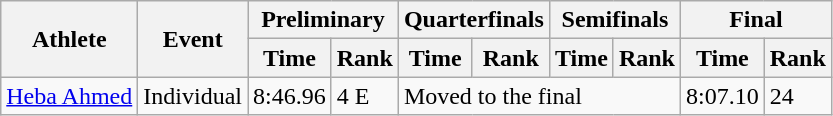<table class="wikitable">
<tr>
<th rowspan="2">Athlete</th>
<th rowspan="2">Event</th>
<th colspan="2">Preliminary</th>
<th colspan="2">Quarterfinals</th>
<th colspan="2">Semifinals</th>
<th colspan="2">Final</th>
</tr>
<tr>
<th>Time</th>
<th>Rank</th>
<th>Time</th>
<th>Rank</th>
<th>Time</th>
<th>Rank</th>
<th>Time</th>
<th>Rank</th>
</tr>
<tr>
<td><a href='#'>Heba Ahmed</a></td>
<td>Individual</td>
<td>8:46.96</td>
<td>4 E</td>
<td colspan="4">Moved to the final</td>
<td>8:07.10</td>
<td>24</td>
</tr>
</table>
